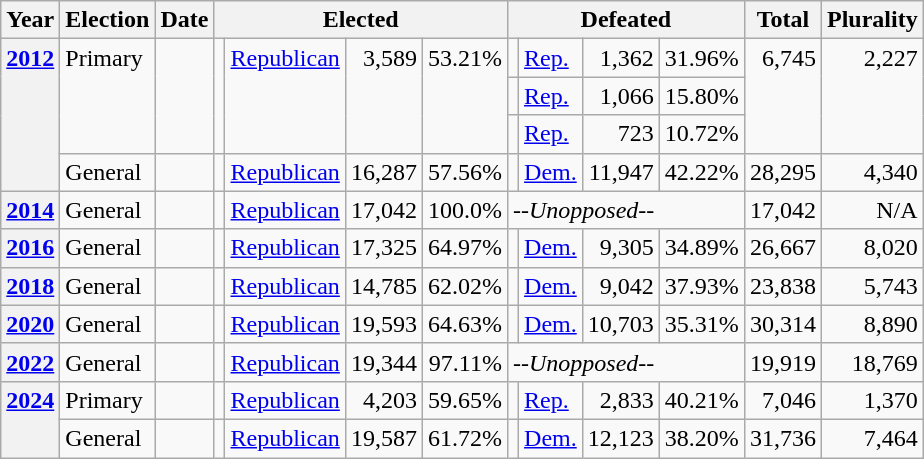<table class="wikitable">
<tr>
<th>Year</th>
<th>Election</th>
<th>Date</th>
<th colspan="4">Elected</th>
<th colspan="4">Defeated</th>
<th>Total</th>
<th>Plurality</th>
</tr>
<tr>
<th rowspan="4" valign="top"><a href='#'>2012</a></th>
<td rowspan="3" valign="top">Primary</td>
<td rowspan="3" valign="top"></td>
<td rowspan="3" valign="top"></td>
<td rowspan="3" valign="top" ><a href='#'>Republican</a></td>
<td rowspan="3" valign="top" align="right">3,589</td>
<td rowspan="3" valign="top" align="right">53.21%</td>
<td></td>
<td valign="top" ><a href='#'>Rep.</a></td>
<td valign="top" align="right">1,362</td>
<td valign="top" align="right">31.96%</td>
<td rowspan="3" valign="top" align="right">6,745</td>
<td rowspan="3" valign="top" align="right">2,227</td>
</tr>
<tr>
<td></td>
<td valign="top" ><a href='#'>Rep.</a></td>
<td valign="top" align="right">1,066</td>
<td valign="top" align="right">15.80%</td>
</tr>
<tr>
<td></td>
<td valign="top" ><a href='#'>Rep.</a></td>
<td valign="top" align="right">723</td>
<td valign="top" align="right">10.72%</td>
</tr>
<tr>
<td valign="top">General</td>
<td valign="top"></td>
<td valign="top"></td>
<td valign="top" ><a href='#'>Republican</a></td>
<td valign="top" align="right">16,287</td>
<td valign="top" align="right">57.56%</td>
<td valign="top"></td>
<td valign="top" ><a href='#'>Dem.</a></td>
<td valign="top" align="right">11,947</td>
<td valign="top" align="right">42.22%</td>
<td valign="top" align="right">28,295</td>
<td valign="top" align="right">4,340</td>
</tr>
<tr>
<th><a href='#'>2014</a></th>
<td valign="top">General</td>
<td valign="top"></td>
<td valign="top"></td>
<td valign="top" ><a href='#'>Republican</a></td>
<td valign="top" align="right">17,042</td>
<td valign="top" align="right">100.0%</td>
<td colspan="4"><em>--Unopposed--</em></td>
<td valign="top" align="right">17,042</td>
<td valign="top" align="right">N/A</td>
</tr>
<tr>
<th valign="top"><a href='#'>2016</a></th>
<td valign="top">General</td>
<td valign="top"></td>
<td valign="top"></td>
<td valign="top" ><a href='#'>Republican</a></td>
<td valign="top" align="right">17,325</td>
<td valign="top" align="right">64.97%</td>
<td></td>
<td valign="top" ><a href='#'>Dem.</a></td>
<td valign="top" align="right">9,305</td>
<td valign="top" align="right">34.89%</td>
<td valign="top" align="right">26,667</td>
<td valign="top" align="right">8,020</td>
</tr>
<tr>
<th valign="top"><a href='#'>2018</a></th>
<td valign="top">General</td>
<td valign="top"></td>
<td valign="top"></td>
<td valign="top" ><a href='#'>Republican</a></td>
<td valign="top" align="right">14,785</td>
<td valign="top" align="right">62.02%</td>
<td valign="top"></td>
<td valign="top" ><a href='#'>Dem.</a></td>
<td valign="top" align="right">9,042</td>
<td valign="top" align="right">37.93%</td>
<td valign="top" align="right">23,838</td>
<td valign="top" align="right">5,743</td>
</tr>
<tr>
<th valign="top"><a href='#'>2020</a></th>
<td valign="top">General</td>
<td valign="top"></td>
<td valign="top"></td>
<td valign="top" ><a href='#'>Republican</a></td>
<td valign="top" align="right">19,593</td>
<td valign="top" align="right">64.63%</td>
<td valign="top"></td>
<td valign="top" ><a href='#'>Dem.</a></td>
<td valign="top" align="right">10,703</td>
<td valign="top" align="right">35.31%</td>
<td valign="top" align="right">30,314</td>
<td valign="top" align="right">8,890</td>
</tr>
<tr>
<th valign="top"><a href='#'>2022</a></th>
<td valign="top">General</td>
<td valign="top"></td>
<td valign="top"></td>
<td valign="top" ><a href='#'>Republican</a></td>
<td valign="top" align="right">19,344</td>
<td valign="top" align="right">97.11%</td>
<td colspan="4" valign="top"><em>--Unopposed--</em></td>
<td valign="top" align="right">19,919</td>
<td valign="top" align="right">18,769</td>
</tr>
<tr>
<th rowspan="2" valign="top"><a href='#'>2024</a></th>
<td>Primary</td>
<td></td>
<td></td>
<td valign="top" ><a href='#'>Republican</a></td>
<td valign="top" align="right">4,203</td>
<td valign="top" align="right">59.65%</td>
<td></td>
<td valign="top" ><a href='#'>Rep.</a></td>
<td valign="top" align="right">2,833</td>
<td valign="top" align="right">40.21%</td>
<td valign="top" align="right">7,046</td>
<td valign="top" align="right">1,370</td>
</tr>
<tr>
<td>General</td>
<td></td>
<td></td>
<td valign="top" ><a href='#'>Republican</a></td>
<td valign="top" align="right">19,587</td>
<td valign="top" align="right">61.72%</td>
<td></td>
<td valign="top" ><a href='#'>Dem.</a></td>
<td valign="top" align="right">12,123</td>
<td valign="top" align="right">38.20%</td>
<td valign="top" align="right">31,736</td>
<td valign="top" align="right">7,464</td>
</tr>
</table>
